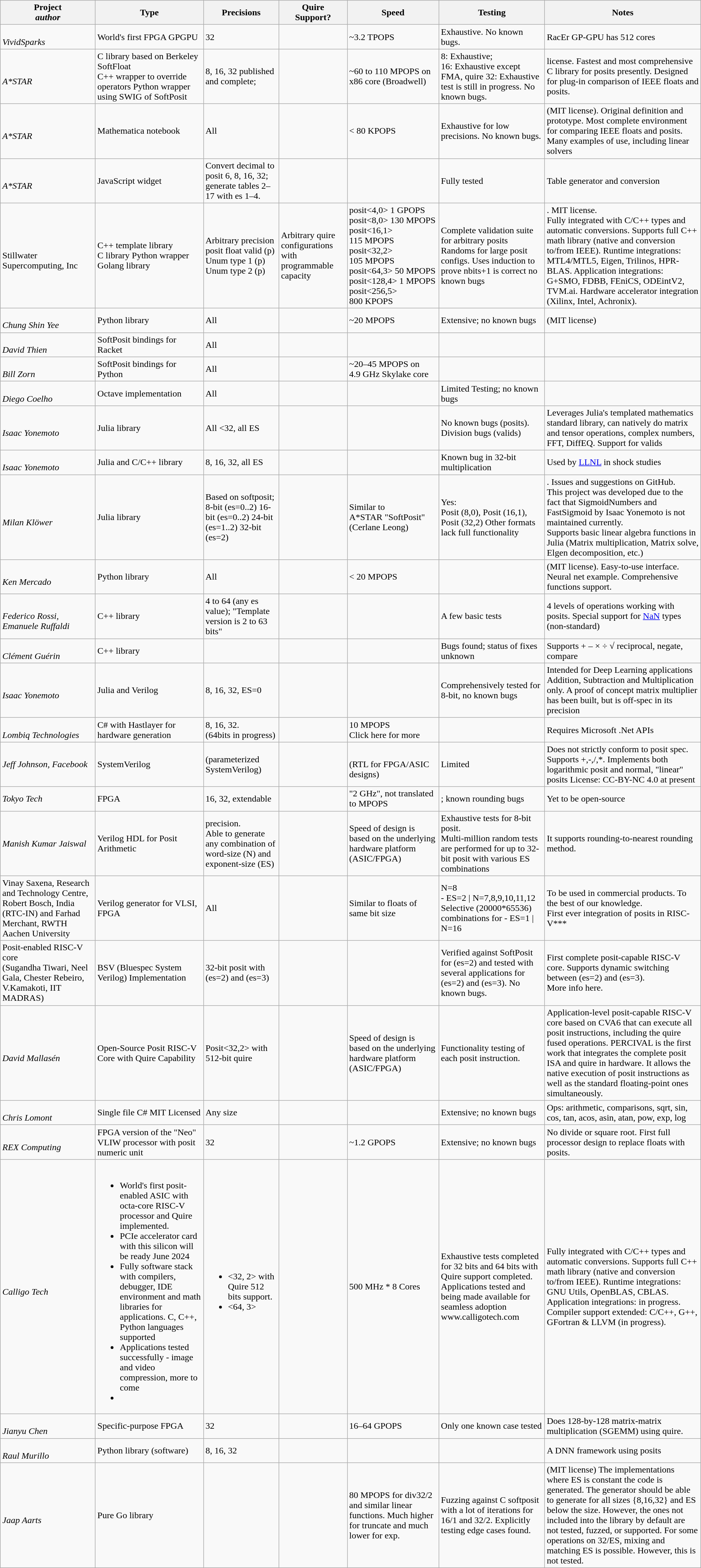<table class="wikitable sticky-header">
<tr>
<th>Project<br><em>author</em></th>
<th>Type</th>
<th>Precisions</th>
<th>Quire<br>Support?</th>
<th>Speed</th>
<th>Testing</th>
<th>Notes</th>
</tr>
<tr>
<td><br><em>VividSparks</em></td>
<td>World's first FPGA GPGPU</td>
<td>32</td>
<td></td>
<td>~3.2 TPOPS</td>
<td>Exhaustive. No known bugs.</td>
<td>RacEr GP-GPU has 512 cores</td>
</tr>
<tr>
<td><br><em>A*STAR</em></td>
<td>C library based on Berkeley SoftFloat<br>C++ wrapper to override operators
Python wrapper using SWIG of SoftPosit</td>
<td>8, 16, 32 published and complete;</td>
<td></td>
<td>~60 to 110 MPOPS on x86 core (Broadwell)</td>
<td>8: Exhaustive;<br>16: Exhaustive except FMA, quire
32: Exhaustive test is still in progress.
No known bugs.</td>
<td> license. Fastest and most comprehensive C library for posits presently. Designed for plug-in comparison of IEEE floats and posits.</td>
</tr>
<tr>
<td><br><em>A*STAR</em></td>
<td>Mathematica notebook</td>
<td>All</td>
<td></td>
<td>< 80 KPOPS</td>
<td>Exhaustive for low precisions. No known bugs.</td>
<td> (MIT license). Original definition and prototype. Most complete environment for comparing IEEE floats and posits. Many examples of use, including linear solvers</td>
</tr>
<tr>
<td><br><em>A*STAR</em></td>
<td>JavaScript widget</td>
<td>Convert decimal to posit 6, 8, 16, 32; generate tables 2–17 with es 1–4.</td>
<td></td>
<td></td>
<td>Fully tested</td>
<td>Table generator and conversion</td>
</tr>
<tr>
<td><br>Stillwater Supercomputing, Inc</td>
<td>C++ template library<br>C library
Python wrapper
Golang library</td>
<td>Arbitrary precision posit float valid (p)<br>Unum type 1 (p)
Unum type 2 (p)</td>
<td>Arbitrary quire configurations with programmable capacity</td>
<td>posit<4,0> 1 GPOPS<br>posit<8,0> 130 MPOPS
posit<16,1> 115 MPOPS
posit<32,2> 105 MPOPS
posit<64,3>
50 MPOPS
posit<128,4>
1 MPOPS
posit<256,5>
800 KPOPS</td>
<td>Complete validation suite for arbitrary posits<br>Randoms for large posit configs.
Uses induction to prove nbits+1 is correct
no known bugs</td>
<td>. MIT license.<br>Fully integrated with C/C++ types and automatic conversions.
Supports full C++ math library (native and conversion to/from IEEE).
Runtime integrations: MTL4/MTL5, Eigen, Trilinos, HPR-BLAS.
Application integrations: G+SMO, FDBB, FEniCS, ODEintV2, TVM.ai.
Hardware accelerator integration (Xilinx, Intel, Achronix).</td>
</tr>
<tr>
<td><br><em>Chung Shin Yee</em></td>
<td>Python library</td>
<td>All</td>
<td></td>
<td>~20 MPOPS</td>
<td>Extensive; no known bugs</td>
<td> (MIT license)</td>
</tr>
<tr>
<td><br><em>David Thien</em></td>
<td>SoftPosit bindings for Racket</td>
<td>All</td>
<td></td>
<td></td>
<td></td>
<td></td>
</tr>
<tr>
<td><br><em>Bill Zorn</em></td>
<td>SoftPosit bindings for Python</td>
<td>All</td>
<td></td>
<td>~20–45 MPOPS on 4.9 GHz Skylake core</td>
<td></td>
<td></td>
</tr>
<tr>
<td><br><em>Diego Coelho</em></td>
<td>Octave implementation</td>
<td>All</td>
<td></td>
<td></td>
<td>Limited Testing; no known bugs</td>
<td></td>
</tr>
<tr>
<td><br><em>Isaac Yonemoto</em></td>
<td>Julia library</td>
<td>All <32, all ES</td>
<td></td>
<td></td>
<td>No known bugs (posits).<br>Division bugs (valids)</td>
<td>Leverages Julia's templated mathematics standard library, can natively do matrix and tensor operations, complex numbers, FFT, DiffEQ. Support for valids</td>
</tr>
<tr>
<td><br><em>Isaac Yonemoto</em></td>
<td>Julia and C/C++ library</td>
<td>8, 16, 32, all ES</td>
<td></td>
<td></td>
<td>Known bug in 32-bit multiplication</td>
<td>Used by <a href='#'>LLNL</a> in shock studies</td>
</tr>
<tr>
<td><br><em>Milan Klöwer</em></td>
<td>Julia library</td>
<td>Based on softposit;<br>8-bit (es=0..2)
16-bit (es=0..2)
24-bit (es=1..2)
32-bit
(es=2)</td>
<td></td>
<td>Similar to<br>A*STAR
"SoftPosit"
(Cerlane Leong)</td>
<td>Yes:<br>Posit (8,0),
Posit (16,1),
Posit (32,2)
Other formats lack full functionality</td>
<td>. Issues and suggestions on GitHub.<br>This project was developed due to the fact that SigmoidNumbers and FastSigmoid by Isaac Yonemoto is not maintained currently.<br>Supports basic linear algebra functions in Julia (Matrix multiplication, Matrix solve, Elgen decomposition, etc.)</td>
</tr>
<tr>
<td><br><em>Ken Mercado</em></td>
<td>Python library</td>
<td>All</td>
<td></td>
<td>< 20 MPOPS</td>
<td></td>
<td> (MIT license). Easy-to-use interface. Neural net example. Comprehensive functions support.</td>
</tr>
<tr>
<td><br><em>Federico Rossi, Emanuele Ruffaldi</em></td>
<td>C++ library</td>
<td>4 to 64 (any es value); "Template version is 2 to 63 bits"</td>
<td></td>
<td></td>
<td>A few basic tests</td>
<td>4 levels of operations working with posits. Special support for <a href='#'>NaN</a> types (non-standard)</td>
</tr>
<tr>
<td><br><em>Clément Guérin</em></td>
<td>C++ library</td>
<td></td>
<td></td>
<td></td>
<td>Bugs found; status of fixes unknown</td>
<td>Supports + – × ÷ √  reciprocal, negate, compare</td>
</tr>
<tr>
<td><br><em>Isaac Yonemoto</em></td>
<td>Julia and Verilog</td>
<td>8, 16, 32, ES=0</td>
<td></td>
<td></td>
<td>Comprehensively tested for 8-bit, no known bugs</td>
<td>Intended for Deep Learning applications Addition, Subtraction and Multiplication only. A proof of concept matrix multiplier has been built, but is off-spec in its precision</td>
</tr>
<tr>
<td><br><em>Lombiq Technologies</em></td>
<td>C# with Hastlayer for hardware generation</td>
<td>8, 16, 32.<br>(64bits in progress)</td>
<td></td>
<td>10 MPOPS<br>Click here for more</td>
<td></td>
<td>Requires Microsoft .Net APIs</td>
</tr>
<tr>
<td><em>Jeff Johnson, Facebook</em></td>
<td>SystemVerilog</td>
<td> (parameterized SystemVerilog)</td>
<td></td>
<td><br>(RTL for FPGA/ASIC designs)</td>
<td>Limited</td>
<td>Does not strictly conform to posit spec.<br>Supports +,-,/,*. Implements both logarithmic posit and normal, "linear" posits
License: CC-BY-NC 4.0 at present</td>
</tr>
<tr>
<td><em>Tokyo Tech</em></td>
<td>FPGA</td>
<td>16, 32, extendable</td>
<td></td>
<td>"2 GHz", not translated to MPOPS</td>
<td>; known rounding bugs</td>
<td>Yet to be open-source</td>
</tr>
<tr>
<td><em>Manish Kumar Jaiswal</em></td>
<td>Verilog HDL for Posit Arithmetic</td>
<td> precision.<br>Able to generate any combination of word-size (N) and exponent-size (ES)</td>
<td></td>
<td>Speed of design is based on the underlying hardware platform (ASIC/FPGA)</td>
<td>Exhaustive tests for 8-bit posit.<br>Multi-million random tests are performed for up to 32-bit posit with various ES combinations</td>
<td>It supports rounding-to-nearest rounding method.</td>
</tr>
<tr>
<td>Vinay Saxena, Research and Technology Centre, Robert Bosch, India (RTC-IN) and Farhad Merchant, RWTH Aachen University</td>
<td>Verilog generator for VLSI, FPGA</td>
<td>All</td>
<td></td>
<td>Similar to floats of same bit size</td>
<td>N=8<br>- ES=2 | N=7,8,9,10,11,12
Selective (20000*65536) combinations for
- ES=1 | N=16</td>
<td>To be used in commercial products. To the best of our knowledge.<br>First ever integration of posits in RISC-V***</td>
</tr>
<tr>
<td>Posit-enabled RISC-V core<br>(Sugandha Tiwari, Neel Gala, Chester Rebeiro, V.Kamakoti, IIT MADRAS)</td>
<td>BSV (Bluespec System Verilog) Implementation</td>
<td>32-bit posit with (es=2) and (es=3)</td>
<td></td>
<td></td>
<td>Verified against SoftPosit for (es=2) and tested with several applications for (es=2) and (es=3). No known bugs.</td>
<td>First complete posit-capable RISC-V core. Supports dynamic switching between (es=2) and (es=3).<br>More info here.</td>
</tr>
<tr>
<td><br><em>David Mallasén</em></td>
<td>Open-Source Posit RISC-V Core with Quire Capability</td>
<td>Posit<32,2> with 512-bit quire</td>
<td></td>
<td>Speed of design is based on the underlying hardware platform (ASIC/FPGA)</td>
<td>Functionality testing of each posit instruction.</td>
<td>Application-level posit-capable RISC-V core based on CVA6 that can execute all posit instructions, including the quire fused operations. PERCIVAL is the first work that integrates the complete posit ISA and quire in hardware. It allows the native execution of posit instructions as well as the standard floating-point ones simultaneously.</td>
</tr>
<tr>
<td><br><em>Chris Lomont</em></td>
<td>Single file C# MIT Licensed</td>
<td>Any size</td>
<td></td>
<td></td>
<td>Extensive; no known bugs</td>
<td>Ops: arithmetic, comparisons, sqrt, sin, cos, tan, acos, asin, atan, pow, exp, log</td>
</tr>
<tr>
<td><br><em>REX Computing</em></td>
<td>FPGA version of the "Neo" VLIW processor with posit numeric unit</td>
<td>32</td>
<td></td>
<td>~1.2 GPOPS</td>
<td>Extensive; no known bugs</td>
<td>No divide or square root. First full processor design to replace floats with posits.</td>
</tr>
<tr>
<td><br><em>Calligo Tech</em></td>
<td><br><ul><li>World's first posit-enabled ASIC with octa-core RISC-V processor and Quire implemented.</li><li>PCIe accelerator card with this silicon will be ready June 2024</li><li>Fully software stack with compilers, debugger, IDE environment and math libraries for applications. C, C++, Python languages supported</li><li>Applications tested successfully - image and video compression, more to come</li><li></li></ul></td>
<td><br><ul><li><32, 2> with Quire 512 bits support.</li><li><64, 3></li></ul></td>
<td></td>
<td>500 MHz * 8 Cores</td>
<td>Exhaustive tests completed for 32 bits and 64 bits with Quire support completed.<br>Applications tested and being made available for seamless adoption
www.calligotech.com</td>
<td>Fully integrated with C/C++ types and automatic conversions. Supports full C++ math library (native and conversion to/from IEEE). Runtime integrations: GNU Utils, OpenBLAS, CBLAS. Application integrations: in progress. Compiler support extended: C/C++, G++, GFortran & LLVM (in progress).</td>
</tr>
<tr>
<td><br><em>Jianyu Chen</em></td>
<td>Specific-purpose FPGA</td>
<td>32</td>
<td></td>
<td>16–64 GPOPS</td>
<td>Only one known case tested</td>
<td>Does 128-by-128 matrix-matrix multiplication (SGEMM) using quire.</td>
</tr>
<tr>
<td><br><em>Raul Murillo</em></td>
<td>Python library (software)</td>
<td>8, 16, 32</td>
<td></td>
<td></td>
<td></td>
<td>A DNN framework using posits</td>
</tr>
<tr>
<td><br><em>Jaap Aarts</em></td>
<td>Pure Go library</td>
<td></td>
<td></td>
<td>80 MPOPS for div32/2 and similar linear functions. Much higher for truncate and much lower for exp.</td>
<td>Fuzzing against C softposit with a lot of iterations for 16/1 and 32/2. Explicitly testing edge cases found.</td>
<td>(MIT license) The implementations where ES is constant the code is generated. The generator should be able to generate for all sizes {8,16,32} and ES below the size. However, the ones not included into the library by default are not tested, fuzzed, or supported. For some operations on 32/ES, mixing and matching ES is possible. However, this is not tested.</td>
</tr>
</table>
